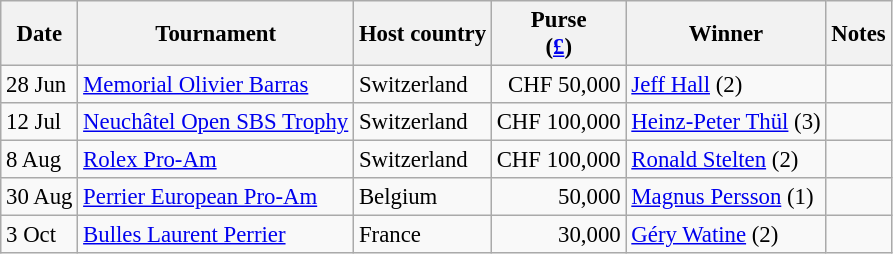<table class="wikitable" style="font-size:95%">
<tr>
<th>Date</th>
<th>Tournament</th>
<th>Host country</th>
<th>Purse<br>(<a href='#'>£</a>)</th>
<th>Winner</th>
<th>Notes</th>
</tr>
<tr>
<td>28 Jun</td>
<td><a href='#'>Memorial Olivier Barras</a></td>
<td>Switzerland</td>
<td align=right>CHF 50,000</td>
<td> <a href='#'>Jeff Hall</a> (2)</td>
<td></td>
</tr>
<tr>
<td>12 Jul</td>
<td><a href='#'>Neuchâtel Open SBS Trophy</a></td>
<td>Switzerland</td>
<td align=right>CHF 100,000</td>
<td> <a href='#'>Heinz-Peter Thül</a> (3)</td>
<td></td>
</tr>
<tr>
<td>8 Aug</td>
<td><a href='#'>Rolex Pro-Am</a></td>
<td>Switzerland</td>
<td align=right>CHF 100,000</td>
<td> <a href='#'>Ronald Stelten</a> (2)</td>
<td></td>
</tr>
<tr>
<td>30 Aug</td>
<td><a href='#'>Perrier European Pro-Am</a></td>
<td>Belgium</td>
<td align=right>50,000</td>
<td> <a href='#'>Magnus Persson</a> (1)</td>
<td></td>
</tr>
<tr>
<td>3 Oct</td>
<td><a href='#'>Bulles Laurent Perrier</a></td>
<td>France</td>
<td align=right>30,000</td>
<td> <a href='#'>Géry Watine</a> (2)</td>
<td></td>
</tr>
</table>
